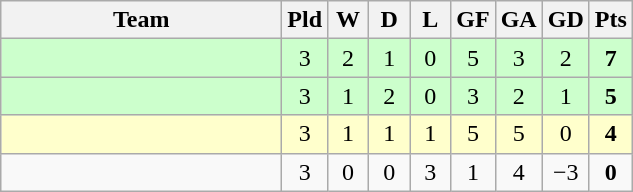<table class="wikitable" style="text-align:center;">
<tr>
<th width=180>Team</th>
<th width=20>Pld</th>
<th width=20>W</th>
<th width=20>D</th>
<th width=20>L</th>
<th width=20>GF</th>
<th width=20>GA</th>
<th width=20>GD</th>
<th width=20>Pts</th>
</tr>
<tr bgcolor="ccffcc">
<td align=left></td>
<td>3</td>
<td>2</td>
<td>1</td>
<td>0</td>
<td>5</td>
<td>3</td>
<td>2</td>
<td><strong>7</strong></td>
</tr>
<tr bgcolor="ccffcc">
<td align=left><em></em></td>
<td>3</td>
<td>1</td>
<td>2</td>
<td>0</td>
<td>3</td>
<td>2</td>
<td>1</td>
<td><strong>5</strong></td>
</tr>
<tr bgcolor="ffffcc">
<td align=left></td>
<td>3</td>
<td>1</td>
<td>1</td>
<td>1</td>
<td>5</td>
<td>5</td>
<td>0</td>
<td><strong>4</strong></td>
</tr>
<tr>
<td align=left></td>
<td>3</td>
<td>0</td>
<td>0</td>
<td>3</td>
<td>1</td>
<td>4</td>
<td>−3</td>
<td><strong>0</strong></td>
</tr>
</table>
